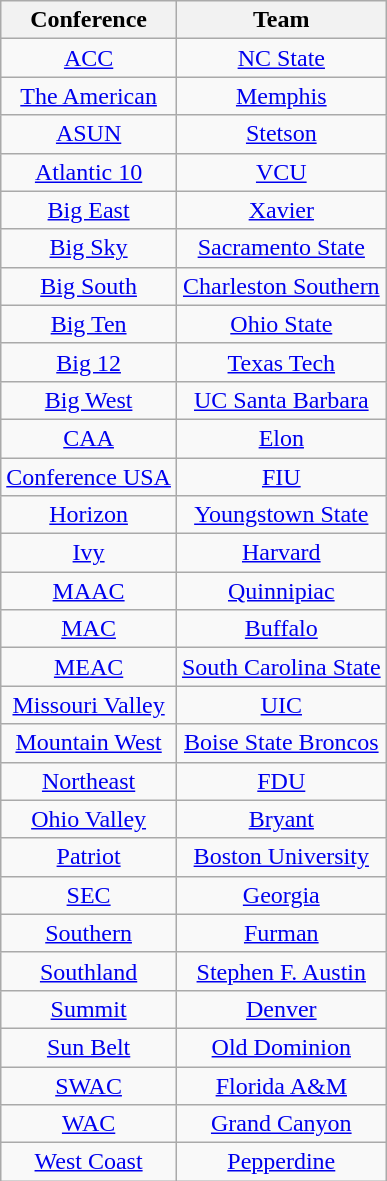<table class="wikitable sortable" style="text-align:center">
<tr>
<th>Conference</th>
<th>Team</th>
</tr>
<tr>
<td><a href='#'>ACC</a></td>
<td><a href='#'>NC State</a></td>
</tr>
<tr>
<td><a href='#'>The American</a></td>
<td><a href='#'>Memphis</a></td>
</tr>
<tr>
<td><a href='#'>ASUN</a></td>
<td><a href='#'>Stetson</a></td>
</tr>
<tr>
<td><a href='#'>Atlantic 10</a></td>
<td><a href='#'>VCU</a></td>
</tr>
<tr>
<td><a href='#'>Big East</a></td>
<td><a href='#'>Xavier</a></td>
</tr>
<tr>
<td><a href='#'>Big Sky</a></td>
<td><a href='#'>Sacramento State</a></td>
</tr>
<tr>
<td><a href='#'>Big South</a></td>
<td><a href='#'>Charleston Southern</a></td>
</tr>
<tr>
<td><a href='#'>Big Ten</a></td>
<td><a href='#'>Ohio State</a></td>
</tr>
<tr>
<td><a href='#'>Big 12</a></td>
<td><a href='#'>Texas Tech</a></td>
</tr>
<tr>
<td><a href='#'>Big West</a></td>
<td><a href='#'>UC Santa Barbara</a></td>
</tr>
<tr>
<td><a href='#'>CAA</a></td>
<td><a href='#'>Elon</a></td>
</tr>
<tr>
<td><a href='#'>Conference USA</a></td>
<td><a href='#'>FIU</a></td>
</tr>
<tr>
<td><a href='#'>Horizon</a></td>
<td><a href='#'>Youngstown State</a></td>
</tr>
<tr>
<td><a href='#'>Ivy</a></td>
<td><a href='#'>Harvard</a></td>
</tr>
<tr>
<td><a href='#'>MAAC</a></td>
<td><a href='#'>Quinnipiac</a></td>
</tr>
<tr>
<td><a href='#'>MAC</a></td>
<td><a href='#'>Buffalo</a></td>
</tr>
<tr>
<td><a href='#'>MEAC</a></td>
<td><a href='#'>South Carolina State</a></td>
</tr>
<tr>
<td><a href='#'>Missouri Valley</a></td>
<td><a href='#'>UIC</a></td>
</tr>
<tr>
<td><a href='#'>Mountain West</a></td>
<td><a href='#'>Boise State Broncos</a></td>
</tr>
<tr>
<td><a href='#'>Northeast</a></td>
<td><a href='#'>FDU</a></td>
</tr>
<tr>
<td><a href='#'>Ohio Valley</a></td>
<td><a href='#'>Bryant</a></td>
</tr>
<tr>
<td><a href='#'>Patriot</a></td>
<td><a href='#'>Boston University</a></td>
</tr>
<tr>
<td><a href='#'>SEC</a></td>
<td><a href='#'>Georgia</a></td>
</tr>
<tr>
<td><a href='#'>Southern</a></td>
<td><a href='#'>Furman</a></td>
</tr>
<tr>
<td><a href='#'>Southland</a></td>
<td><a href='#'>Stephen F. Austin</a></td>
</tr>
<tr>
<td><a href='#'>Summit</a></td>
<td><a href='#'>Denver</a></td>
</tr>
<tr>
<td><a href='#'>Sun Belt</a></td>
<td><a href='#'>Old Dominion</a></td>
</tr>
<tr>
<td><a href='#'>SWAC</a></td>
<td><a href='#'>Florida A&M</a></td>
</tr>
<tr>
<td><a href='#'>WAC</a></td>
<td><a href='#'>Grand Canyon</a></td>
</tr>
<tr>
<td><a href='#'>West Coast</a></td>
<td><a href='#'>Pepperdine</a></td>
</tr>
</table>
